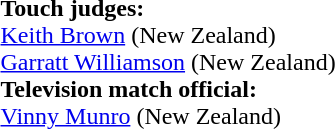<table style="width:100%">
<tr>
<td><br><strong>Touch judges:</strong>
<br><a href='#'>Keith Brown</a> (New Zealand)
<br><a href='#'>Garratt Williamson</a> (New Zealand)
<br><strong>Television match official:</strong>
<br><a href='#'>Vinny Munro</a> (New Zealand)</td>
</tr>
</table>
